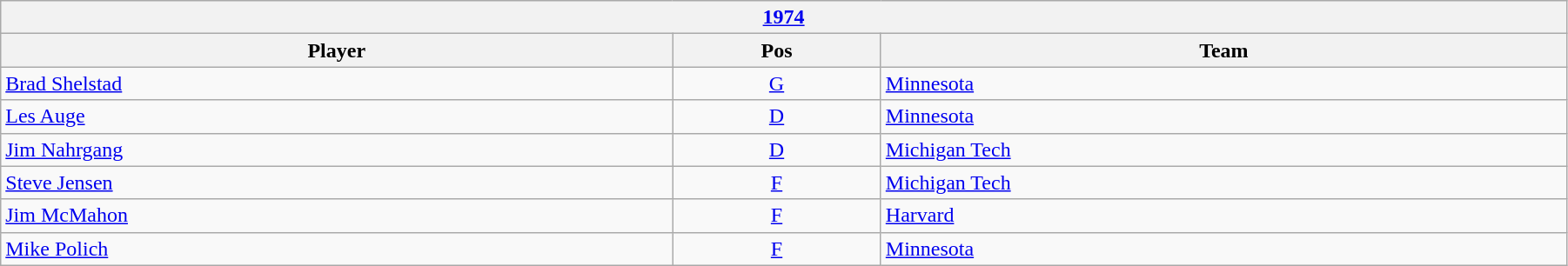<table class="wikitable" width=95%>
<tr>
<th colspan=3><a href='#'>1974</a></th>
</tr>
<tr>
<th>Player</th>
<th>Pos</th>
<th>Team</th>
</tr>
<tr>
<td><a href='#'>Brad Shelstad</a></td>
<td style="text-align:center;"><a href='#'>G</a></td>
<td><a href='#'>Minnesota</a></td>
</tr>
<tr>
<td><a href='#'>Les Auge</a></td>
<td style="text-align:center;"><a href='#'>D</a></td>
<td><a href='#'>Minnesota</a></td>
</tr>
<tr>
<td><a href='#'>Jim Nahrgang</a></td>
<td style="text-align:center;"><a href='#'>D</a></td>
<td><a href='#'>Michigan Tech</a></td>
</tr>
<tr>
<td><a href='#'>Steve Jensen</a></td>
<td style="text-align:center;"><a href='#'>F</a></td>
<td><a href='#'>Michigan Tech</a></td>
</tr>
<tr>
<td><a href='#'>Jim McMahon</a></td>
<td style="text-align:center;"><a href='#'>F</a></td>
<td><a href='#'>Harvard</a></td>
</tr>
<tr>
<td><a href='#'>Mike Polich</a></td>
<td style="text-align:center;"><a href='#'>F</a></td>
<td><a href='#'>Minnesota</a></td>
</tr>
</table>
